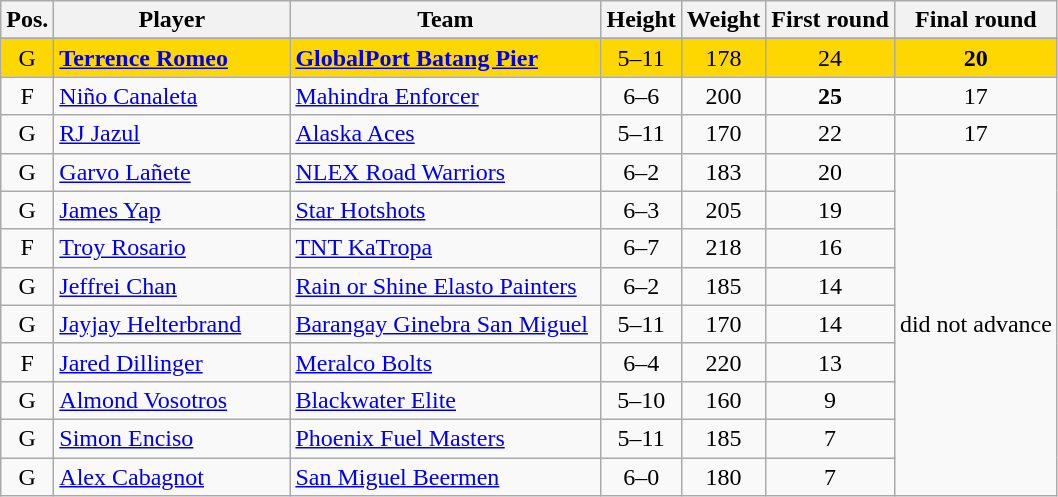<table class="wikitable">
<tr>
<th>Pos.</th>
<th style="width:150px;">Player</th>
<th width=200px>Team</th>
<th>Height</th>
<th>Weight</th>
<th>First round</th>
<th>Final round</th>
</tr>
<tr>
</tr>
<tr bgcolor=#FFD700>
<td style="text-align:center">G</td>
<td><strong><a href='#'>Terrence Romeo</a></strong></td>
<td><strong><a href='#'>GlobalPort Batang Pier</a></strong></td>
<td align=center>5–11</td>
<td align=center>178</td>
<td align=center>24</td>
<td style="text-align:center;"><strong>20</strong></td>
</tr>
<tr>
<td style="text-align:center">F</td>
<td><a href='#'>Niño Canaleta</a></td>
<td><a href='#'>Mahindra Enforcer</a></td>
<td align=center>6–6</td>
<td align=center>200</td>
<td align=center><strong>25</strong></td>
<td style="text-align:center;">17</td>
</tr>
<tr>
<td style="text-align:center">G</td>
<td><a href='#'>RJ Jazul</a></td>
<td><a href='#'>Alaska Aces</a></td>
<td align=center>5–11</td>
<td align=center>170</td>
<td align=center>22</td>
<td style="text-align:center;">17</td>
</tr>
<tr>
<td style="text-align:center">G</td>
<td><a href='#'>Garvo Lañete</a></td>
<td><a href='#'>NLEX Road Warriors</a></td>
<td align=center>6–2</td>
<td align=center>183</td>
<td align=center>20</td>
<td rowspan=9>did not advance</td>
</tr>
<tr>
<td style="text-align:center">G</td>
<td><a href='#'>James Yap</a></td>
<td><a href='#'>Star Hotshots</a></td>
<td align=center>6–3</td>
<td align=center>205</td>
<td align=center>19</td>
</tr>
<tr>
<td style="text-align:center">F</td>
<td><a href='#'>Troy Rosario</a></td>
<td><a href='#'>TNT KaTropa</a></td>
<td align=center>6–7</td>
<td align=center>218</td>
<td align=center>16</td>
</tr>
<tr>
<td style="text-align:center">G</td>
<td><a href='#'>Jeffrei Chan</a></td>
<td><a href='#'>Rain or Shine Elasto Painters</a></td>
<td align=center>6–2</td>
<td align=center>185</td>
<td align=center>14</td>
</tr>
<tr>
<td style="text-align:center">G</td>
<td><a href='#'>Jayjay Helterbrand</a></td>
<td><a href='#'>Barangay Ginebra San Miguel</a></td>
<td align=center>5–11</td>
<td align=center>170</td>
<td align=center>14</td>
</tr>
<tr>
<td style="text-align:center">F</td>
<td><a href='#'>Jared Dillinger</a></td>
<td><a href='#'>Meralco Bolts</a></td>
<td align=center>6–4</td>
<td align=center>220</td>
<td align=center>13</td>
</tr>
<tr>
<td style="text-align:center">G</td>
<td><a href='#'>Almond Vosotros</a></td>
<td><a href='#'>Blackwater Elite</a></td>
<td align=center>5–10</td>
<td align=center>160</td>
<td align=center>9</td>
</tr>
<tr>
<td style="text-align:center">G</td>
<td><a href='#'>Simon Enciso</a></td>
<td><a href='#'>Phoenix Fuel Masters</a></td>
<td align=center>5–11</td>
<td align=center>185</td>
<td align=center>7</td>
</tr>
<tr>
<td style="text-align:center">G</td>
<td><a href='#'>Alex Cabagnot</a></td>
<td><a href='#'>San Miguel Beermen</a></td>
<td align=center>6–0</td>
<td align=center>180</td>
<td align=center>7</td>
</tr>
</table>
